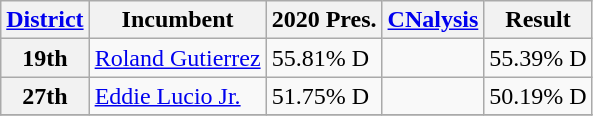<table class="wikitable sortable">
<tr>
<th><a href='#'>District</a></th>
<th>Incumbent</th>
<th>2020 Pres.</th>
<th><a href='#'>CNalysis</a></th>
<th>Result</th>
</tr>
<tr>
<th>19th</th>
<td><a href='#'>Roland Gutierrez</a></td>
<td data-sort-value="-55.81" >55.81% D</td>
<td></td>
<td data-sort-value="-55.39" >55.39% D</td>
</tr>
<tr>
<th>27th</th>
<td><a href='#'>Eddie Lucio Jr.</a> </td>
<td data-sort-value="-51.75" >51.75% D</td>
<td></td>
<td data-sort-value="-50.19" >50.19% D</td>
</tr>
<tr>
</tr>
</table>
